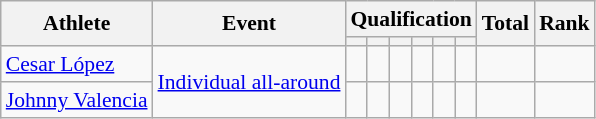<table class="wikitable" style="font-size:90%">
<tr>
<th rowspan=2>Athlete</th>
<th rowspan=2>Event</th>
<th colspan=6>Qualification</th>
<th rowspan=2>Total</th>
<th rowspan=2>Rank</th>
</tr>
<tr style="font-size:95%">
<th></th>
<th></th>
<th></th>
<th></th>
<th></th>
<th></th>
</tr>
<tr align=center>
<td align=left><a href='#'>Cesar López</a></td>
<td align=left rowspan=2><a href='#'>Individual all-around</a></td>
<td></td>
<td></td>
<td></td>
<td></td>
<td></td>
<td></td>
<td></td>
<td></td>
</tr>
<tr align=center>
<td align=left><a href='#'>Johnny Valencia</a></td>
<td></td>
<td></td>
<td></td>
<td></td>
<td></td>
<td></td>
<td></td>
<td></td>
</tr>
</table>
